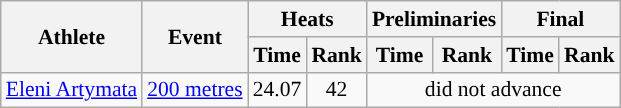<table class=wikitable style="font-size:90%;">
<tr>
<th rowspan=2>Athlete</th>
<th rowspan=2>Event</th>
<th colspan=2>Heats</th>
<th colspan=2>Preliminaries</th>
<th colspan=2>Final</th>
</tr>
<tr>
<th>Time</th>
<th>Rank</th>
<th>Time</th>
<th>Rank</th>
<th>Time</th>
<th>Rank</th>
</tr>
<tr>
<td><a href='#'>Eleni Artymata</a></td>
<td><a href='#'>200 metres</a></td>
<td align="center">24.07</td>
<td align="center">42</td>
<td align=center colspan=4>did not advance</td>
</tr>
</table>
